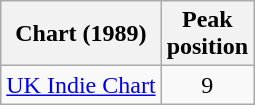<table class="wikitable sortable">
<tr>
<th scope="col">Chart (1989)</th>
<th scope="col">Peak<br>position</th>
</tr>
<tr>
<td><a href='#'>UK Indie Chart</a></td>
<td style="text-align:center;">9</td>
</tr>
</table>
